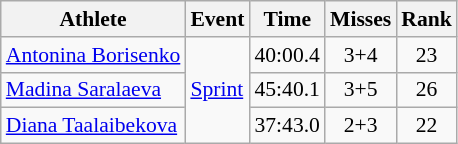<table class=wikitable style=font-size:90%;text-align:center>
<tr>
<th>Athlete</th>
<th>Event</th>
<th>Time</th>
<th>Misses</th>
<th>Rank</th>
</tr>
<tr>
<td align=left><a href='#'>Antonina Borisenko</a></td>
<td align=left rowspan=3><a href='#'>Sprint</a></td>
<td>40:00.4</td>
<td>3+4</td>
<td>23</td>
</tr>
<tr>
<td align=left><a href='#'>Madina Saralaeva</a></td>
<td>45:40.1</td>
<td>3+5</td>
<td>26</td>
</tr>
<tr>
<td align=left><a href='#'>Diana Taalaibekova</a></td>
<td>37:43.0</td>
<td>2+3</td>
<td>22</td>
</tr>
</table>
